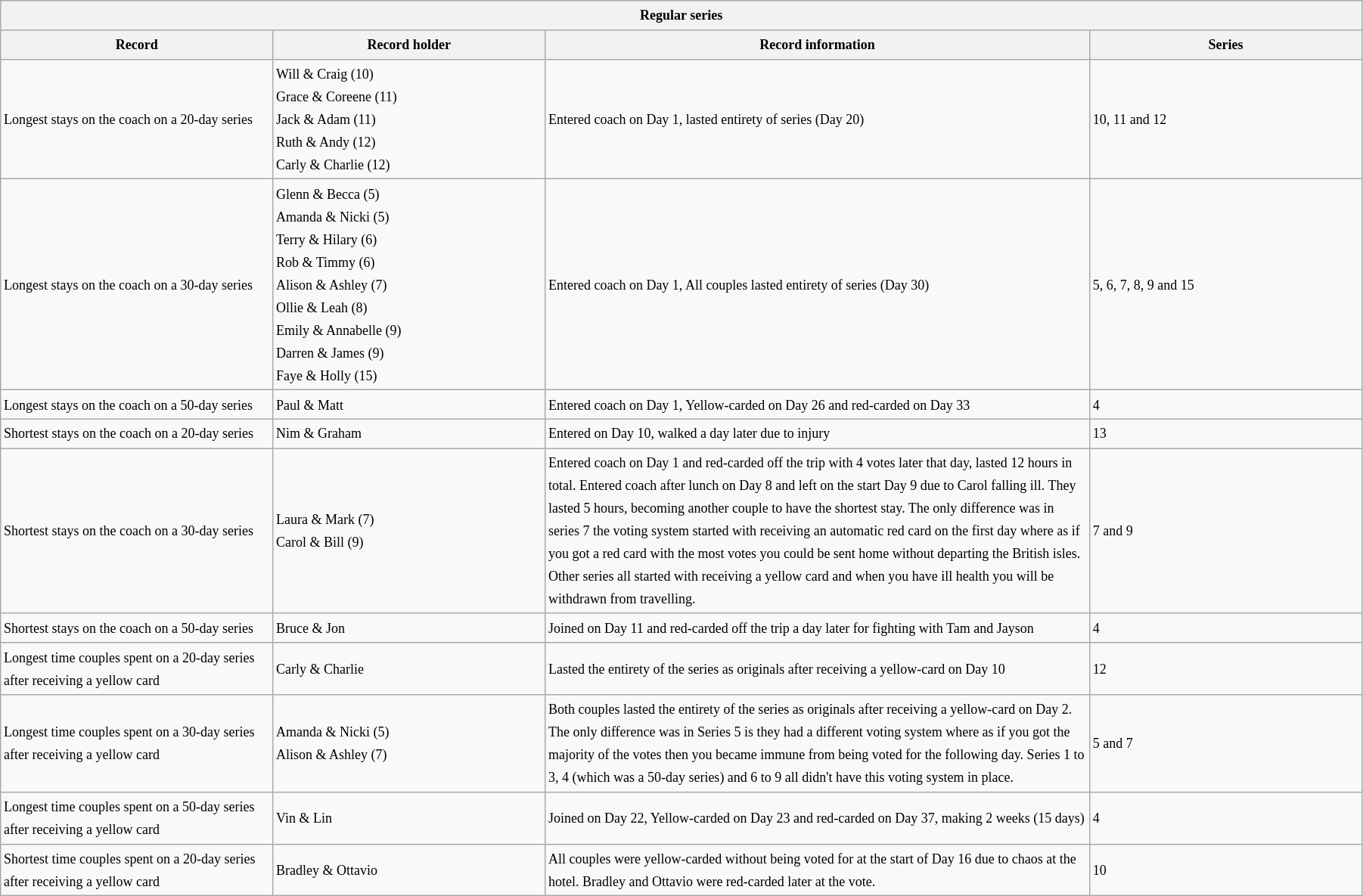<table class="wikitable collapsible collapsed" style="text-align:left; width:95%; font-size:75%; line-height:20px;">
<tr>
<th colspan=4>Regular series</th>
</tr>
<tr>
<th style="width: 20%;">Record</th>
<th style="width: 20%;">Record holder</th>
<th>Record information</th>
<th style="width: 20%;">Series</th>
</tr>
<tr>
<td>Longest stays on the coach on a 20-day series</td>
<td>Will & Craig (10)<br>Grace & Coreene (11)<br>Jack & Adam (11)<br>Ruth & Andy (12)<br>Carly & Charlie (12)</td>
<td>Entered coach on Day 1, lasted entirety of series (Day 20)</td>
<td>10, 11 and 12</td>
</tr>
<tr>
<td>Longest stays on the coach on a 30-day series</td>
<td>Glenn & Becca (5)<br>Amanda & Nicki (5)<br>Terry & Hilary (6)<br>Rob & Timmy (6)<br>Alison & Ashley (7)<br>Ollie & Leah (8)<br>Emily & Annabelle (9)<br>Darren & James (9)<br>Faye & Holly (15)</td>
<td>Entered coach on Day 1, All couples lasted entirety of series (Day 30)</td>
<td>5, 6, 7, 8, 9 and 15</td>
</tr>
<tr>
<td>Longest stays on the coach on a 50-day series</td>
<td>Paul & Matt</td>
<td>Entered coach on Day 1, Yellow-carded on Day 26 and red-carded on Day 33</td>
<td>4</td>
</tr>
<tr>
<td>Shortest stays on the coach on a 20-day series</td>
<td>Nim & Graham</td>
<td>Entered on Day 10, walked a day later due to injury</td>
<td>13</td>
</tr>
<tr>
<td>Shortest stays on the coach on a 30-day series</td>
<td>Laura & Mark (7)<br>Carol & Bill (9)</td>
<td>Entered coach on Day 1 and red-carded off the trip with 4 votes later that day, lasted 12 hours in total. Entered coach after lunch on Day 8 and left on the start Day 9 due to Carol falling ill. They lasted 5 hours, becoming another couple to have the shortest stay. The only difference was in series 7 the voting system started with receiving an automatic red card on the first day where as if you got a red card with the most votes you could be sent home without departing the British isles. Other series all started with receiving a yellow card and when you have ill health you will be withdrawn from travelling.</td>
<td>7 and 9</td>
</tr>
<tr>
<td>Shortest stays on the coach on a 50-day series</td>
<td>Bruce & Jon</td>
<td>Joined on Day 11 and red-carded off the trip a day later for fighting with Tam and Jayson</td>
<td>4</td>
</tr>
<tr>
<td>Longest time couples spent on a 20-day series after receiving a yellow card</td>
<td>Carly & Charlie</td>
<td>Lasted the entirety of the series as originals after receiving a yellow-card on Day 10</td>
<td>12</td>
</tr>
<tr>
<td>Longest time couples spent on a 30-day series after receiving a yellow card</td>
<td>Amanda & Nicki (5)<br>Alison & Ashley (7)</td>
<td>Both couples lasted the entirety of the series as originals after receiving a yellow-card on Day 2. The only difference was in Series 5 is they had a different voting system where as if you got the majority of the votes then you became immune from being voted for the following day. Series 1 to 3, 4 (which was a 50-day series) and 6 to 9 all didn't have this voting system in place.</td>
<td>5 and 7</td>
</tr>
<tr>
<td>Longest time couples spent on a 50-day series after receiving a yellow card</td>
<td>Vin & Lin</td>
<td>Joined on Day 22, Yellow-carded on Day 23 and red-carded on Day 37, making 2 weeks (15 days)</td>
<td>4</td>
</tr>
<tr>
<td>Shortest time couples spent on a 20-day series after receiving a yellow card</td>
<td>Bradley & Ottavio</td>
<td>All couples were yellow-carded without being voted for at the start of Day 16 due to chaos at the hotel. Bradley and Ottavio were red-carded later at the vote.</td>
<td>10</td>
</tr>
</table>
